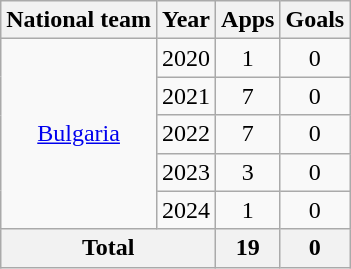<table class="wikitable" style="text-align:center">
<tr>
<th>National team</th>
<th>Year</th>
<th>Apps</th>
<th>Goals</th>
</tr>
<tr>
<td rowspan="5"><a href='#'>Bulgaria</a></td>
<td>2020</td>
<td>1</td>
<td>0</td>
</tr>
<tr>
<td>2021</td>
<td>7</td>
<td>0</td>
</tr>
<tr>
<td>2022</td>
<td>7</td>
<td>0</td>
</tr>
<tr>
<td>2023</td>
<td>3</td>
<td>0</td>
</tr>
<tr>
<td>2024</td>
<td>1</td>
<td>0</td>
</tr>
<tr>
<th colspan="2">Total</th>
<th>19</th>
<th>0</th>
</tr>
</table>
